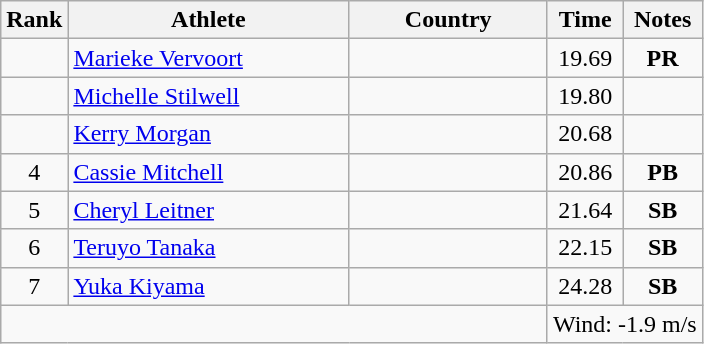<table class="wikitable sortable" style="text-align:center">
<tr>
<th>Rank</th>
<th style="width:180px">Athlete</th>
<th style="width:125px">Country</th>
<th>Time</th>
<th>Notes</th>
</tr>
<tr>
<td></td>
<td style="text-align:left;"><a href='#'>Marieke Vervoort</a></td>
<td style="text-align:left;"></td>
<td>19.69</td>
<td><strong>PR</strong></td>
</tr>
<tr>
<td></td>
<td style="text-align:left;"><a href='#'>Michelle Stilwell</a></td>
<td style="text-align:left;"></td>
<td>19.80</td>
<td></td>
</tr>
<tr>
<td></td>
<td style="text-align:left;"><a href='#'>Kerry Morgan</a></td>
<td style="text-align:left;"></td>
<td>20.68</td>
<td></td>
</tr>
<tr>
<td>4</td>
<td style="text-align:left;"><a href='#'>Cassie Mitchell</a></td>
<td style="text-align:left;"></td>
<td>20.86</td>
<td><strong>PB</strong></td>
</tr>
<tr>
<td>5</td>
<td style="text-align:left;"><a href='#'>Cheryl Leitner</a></td>
<td style="text-align:left;"></td>
<td>21.64</td>
<td><strong>SB</strong></td>
</tr>
<tr>
<td>6</td>
<td style="text-align:left;"><a href='#'>Teruyo Tanaka</a></td>
<td style="text-align:left;"></td>
<td>22.15</td>
<td><strong>SB</strong></td>
</tr>
<tr>
<td>7</td>
<td style="text-align:left;"><a href='#'>Yuka Kiyama</a></td>
<td style="text-align:left;"></td>
<td>24.28</td>
<td><strong>SB</strong></td>
</tr>
<tr class="sortbottom">
<td colspan="3"></td>
<td colspan="2">Wind: -1.9 m/s</td>
</tr>
</table>
